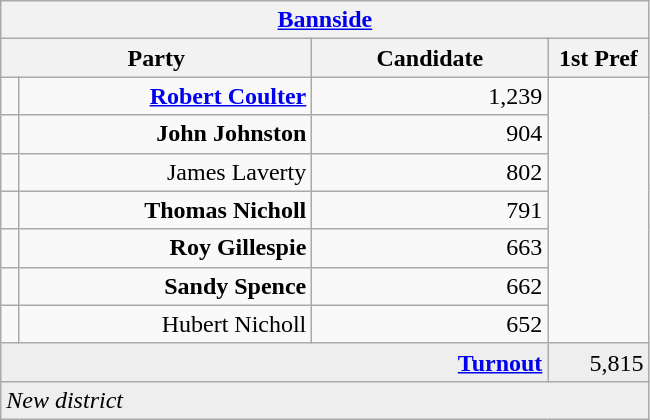<table class="wikitable">
<tr>
<th colspan="4" align="center"><a href='#'>Bannside</a></th>
</tr>
<tr>
<th colspan="2" align="center" width=200>Party</th>
<th width=150>Candidate</th>
<th width=60>1st Pref</th>
</tr>
<tr>
<td></td>
<td align="right"><strong><a href='#'>Robert Coulter</a></strong></td>
<td align="right">1,239</td>
</tr>
<tr>
<td></td>
<td align="right"><strong>John Johnston</strong></td>
<td align="right">904</td>
</tr>
<tr>
<td></td>
<td align="right">James Laverty</td>
<td align="right">802</td>
</tr>
<tr>
<td></td>
<td align="right"><strong>Thomas Nicholl</strong></td>
<td align="right">791</td>
</tr>
<tr>
<td></td>
<td align="right"><strong>Roy Gillespie</strong></td>
<td align="right">663</td>
</tr>
<tr>
<td></td>
<td align="right"><strong>Sandy Spence</strong></td>
<td align="right">662</td>
</tr>
<tr>
<td></td>
<td align="right">Hubert Nicholl</td>
<td align="right">652</td>
</tr>
<tr bgcolor="EEEEEE">
<td colspan=3 align="right"><strong><a href='#'>Turnout</a></strong></td>
<td align="right">5,815</td>
</tr>
<tr bgcolor="EEEEEE">
<td colspan=4><em>New district</em></td>
</tr>
</table>
